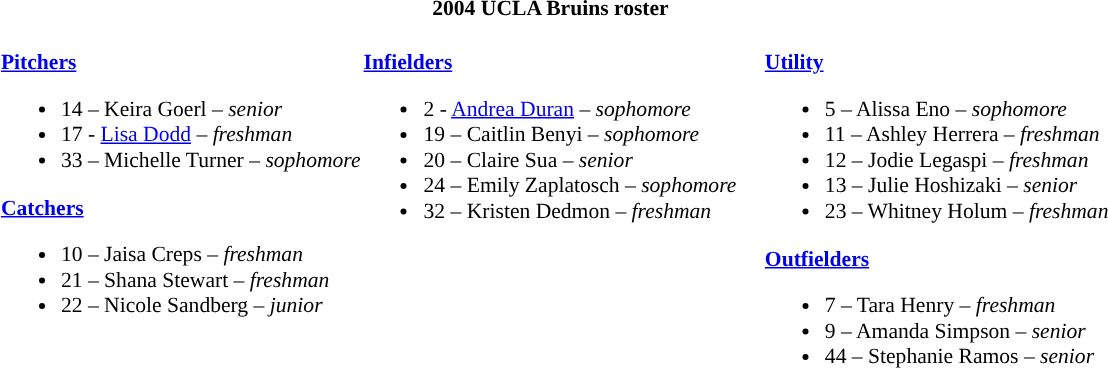<table class="toccolours" style="border-collapse:collapse; font-size:90%;">
<tr>
<th colspan=9>2004 UCLA Bruins roster</th>
</tr>
<tr>
<td width="03"> </td>
<td valign="top"><br><strong><a href='#'>Pitchers</a></strong><ul><li>14 – Keira Goerl – <em>senior</em></li><li>17 - <a href='#'>Lisa Dodd</a> – <em>freshman</em></li><li>33 – Michelle Turner – <em>sophomore</em></li></ul><strong><a href='#'>Catchers</a></strong><ul><li>10 – Jaisa Creps – <em>freshman</em></li><li>21 – Shana Stewart – <em>freshman</em></li><li>22 – Nicole Sandberg – <em>junior</em></li></ul></td>
<td valign="top"><br><strong><a href='#'>Infielders</a></strong><ul><li>2 - <a href='#'>Andrea Duran</a> – <em>sophomore</em></li><li>19 – Caitlin Benyi – <em>sophomore</em></li><li>20 – Claire Sua – <em>senior</em></li><li>24 – Emily Zaplatosch – <em>sophomore</em></li><li>32 – Kristen Dedmon – <em>freshman</em></li></ul></td>
<td width="15"> </td>
<td valign="top"><br><strong><a href='#'>Utility</a></strong><ul><li>5 – Alissa Eno – <em>sophomore</em></li><li>11 – Ashley Herrera – <em>freshman</em></li><li>12 – Jodie Legaspi – <em>freshman</em></li><li>13 – Julie Hoshizaki – <em>senior</em></li><li>23 – Whitney Holum – <em>freshman</em></li></ul><strong><a href='#'>Outfielders</a></strong><ul><li>7 – Tara Henry – <em>freshman</em></li><li>9 – Amanda Simpson – <em>senior</em></li><li>44 – Stephanie Ramos – <em>senior</em></li></ul></td>
</tr>
</table>
